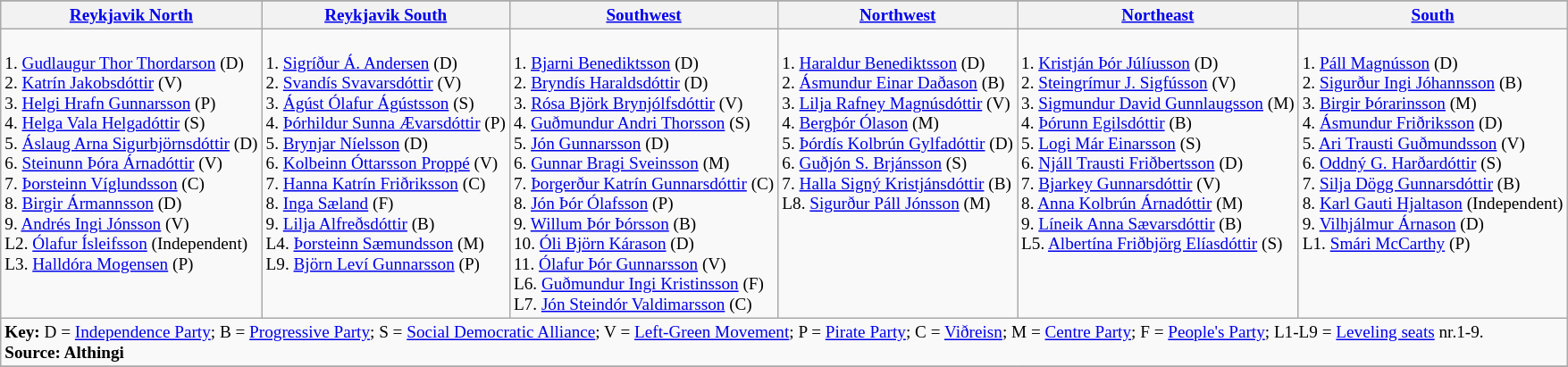<table class="wikitable" style="font-size: 80%;">
<tr>
</tr>
<tr>
<th><a href='#'>Reykjavik North</a></th>
<th><a href='#'>Reykjavik South</a></th>
<th><a href='#'>Southwest</a></th>
<th><a href='#'>Northwest</a></th>
<th><a href='#'>Northeast</a></th>
<th><a href='#'>South</a></th>
</tr>
<tr>
<td style="vertical-align:top;"><br>1. <a href='#'>Gudlaugur Thor Thordarson</a> (D)<br>
2. <a href='#'>Katrín Jakobsdóttir</a> (V)<br>
3. <a href='#'>Helgi Hrafn Gunnarsson</a> (P)<br>
4. <a href='#'>Helga Vala Helgadóttir</a> (S)<br>
5. <a href='#'>Áslaug Arna Sigurbjörnsdóttir</a> (D)<br>
6. <a href='#'>Steinunn Þóra Árnadóttir</a> (V)<br>
7. <a href='#'>Þorsteinn Víglundsson</a> (C)<br>
8. <a href='#'>Birgir Ármannsson</a> (D)<br>
9. <a href='#'>Andrés Ingi Jónsson</a> (V)<br>L2. <a href='#'>Ólafur Ísleifsson</a> (Independent)<br>
L3. <a href='#'>Halldóra Mogensen</a> (P)</td>
<td style="vertical-align:top;"><br>1. <a href='#'>Sigríður Á. Andersen</a> (D)<br>
2. <a href='#'>Svandís Svavarsdóttir</a> (V)<br>
3. <a href='#'>Ágúst Ólafur Ágústsson</a> (S)<br>
4. <a href='#'>Þórhildur Sunna Ævarsdóttir</a> (P)<br>
5. <a href='#'>Brynjar Níelsson</a> (D)<br>
6. <a href='#'>Kolbeinn Óttarsson Proppé</a> (V)<br>
7. <a href='#'>Hanna Katrín Friðriksson</a> (C)<br>
8. <a href='#'>Inga Sæland</a> (F)<br>
9. <a href='#'>Lilja Alfreðsdóttir</a> (B)<br>L4. <a href='#'>Þorsteinn Sæmundsson</a> (M)<br>
L9. <a href='#'>Björn Leví Gunnarsson</a> (P)</td>
<td style="vertical-align:top;"><br>1. <a href='#'>Bjarni Benediktsson</a> (D)<br>
2. <a href='#'>Bryndís Haraldsdóttir</a> (D)<br>
3. <a href='#'>Rósa Björk Brynjólfsdóttir</a> (V)<br>
4. <a href='#'>Guðmundur Andri Thorsson</a> (S)<br>
5. <a href='#'>Jón Gunnarsson</a> (D)<br>
6. <a href='#'>Gunnar Bragi Sveinsson</a> (M)<br>
7. <a href='#'>Þorgerður Katrín Gunnarsdóttir</a> (C)<br>
8. <a href='#'>Jón Þór Ólafsson</a> (P)<br>
9. <a href='#'>Willum Þór Þórsson</a> (B)<br>
10. <a href='#'>Óli Björn Kárason</a> (D)<br>
11. <a href='#'>Ólafur Þór Gunnarsson</a> (V)<br>L6. <a href='#'>Guðmundur Ingi Kristinsson</a> (F)<br>
L7. <a href='#'>Jón Steindór Valdimarsson</a> (C)</td>
<td style="vertical-align:top;"><br>1. <a href='#'>Haraldur Benediktsson</a> (D)<br>
2. <a href='#'>Ásmundur Einar Daðason</a> (B)<br>
3. <a href='#'>Lilja Rafney Magnúsdóttir</a> (V)<br>
4. <a href='#'>Bergþór Ólason</a> (M)<br>
5. <a href='#'>Þórdís Kolbrún Gylfadóttir</a> (D)<br>
6. <a href='#'>Guðjón S. Brjánsson</a> (S)<br>
7. <a href='#'>Halla Signý Kristjánsdóttir</a> (B)<br>L8. <a href='#'>Sigurður Páll Jónsson</a> (M)</td>
<td style="vertical-align:top;"><br>1. <a href='#'>Kristján Þór Júlíusson</a> (D)<br>
2. <a href='#'>Steingrímur J. Sigfússon</a> (V)<br>
3. <a href='#'>Sigmundur David Gunnlaugsson</a> (M)<br>
4. <a href='#'>Þórunn Egilsdóttir</a> (B)<br>
5. <a href='#'>Logi Már Einarsson</a> (S)<br>
6. <a href='#'>Njáll Trausti Friðbertsson</a> (D)<br>
7. <a href='#'>Bjarkey Gunnarsdóttir</a> (V)<br>
8. <a href='#'>Anna Kolbrún Árnadóttir</a> (M)<br>
9. <a href='#'>Líneik Anna Sævarsdóttir</a> (B)<br>L5. <a href='#'>Albertína Friðbjörg Elíasdóttir</a> (S)</td>
<td style="vertical-align:top;"><br>1. <a href='#'>Páll Magnússon</a> (D)<br>
2. <a href='#'>Sigurður Ingi Jóhannsson</a> (B)<br>
3. <a href='#'>Birgir Þórarinsson</a> (M)<br>
4. <a href='#'>Ásmundur Friðriksson</a> (D)<br>
5. <a href='#'>Ari Trausti Guðmundsson</a> (V)<br>
6. <a href='#'>Oddný G. Harðardóttir</a> (S)<br>
7. <a href='#'>Silja Dögg Gunnarsdóttir</a> (B)<br>
8. <a href='#'>Karl Gauti Hjaltason</a> (Independent)<br>
9. <a href='#'>Vilhjálmur Árnason</a> (D)<br>L1. <a href='#'>Smári McCarthy</a> (P)</td>
</tr>
<tr>
<td colspan=6><strong>Key:</strong> D = <a href='#'>Independence Party</a>; B = <a href='#'>Progressive Party</a>; S = <a href='#'>Social Democratic Alliance</a>; V = <a href='#'>Left-Green Movement</a>; P = <a href='#'>Pirate Party</a>; C = <a href='#'>Viðreisn</a>; M = <a href='#'>Centre Party</a>; F = <a href='#'>People's Party</a>; L1-L9 = <a href='#'>Leveling seats</a> nr.1-9.<br><strong>Source: Althingi</strong></td>
</tr>
<tr>
</tr>
</table>
